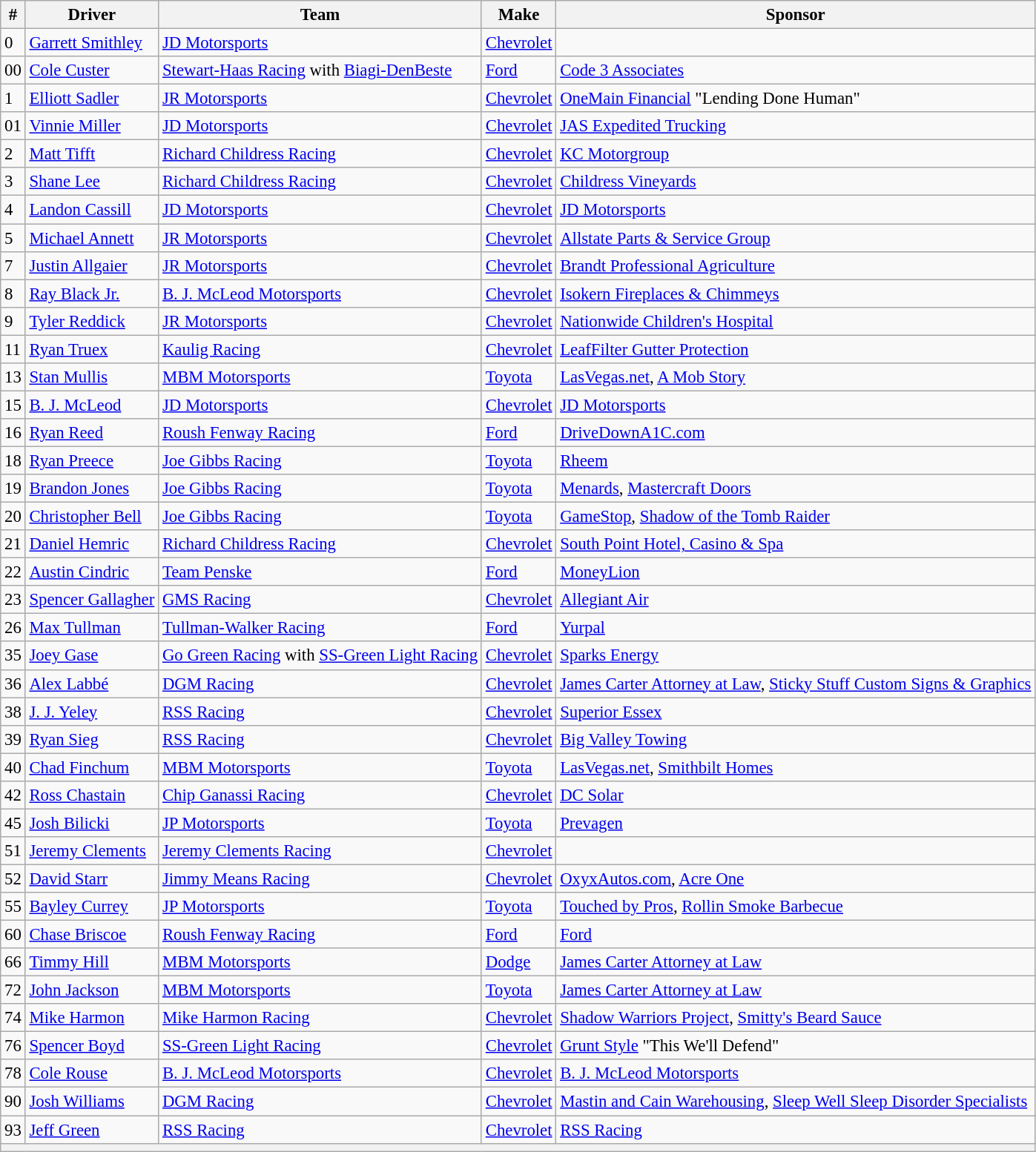<table class="wikitable" style="font-size:95%">
<tr>
<th>#</th>
<th>Driver</th>
<th>Team</th>
<th>Make</th>
<th>Sponsor</th>
</tr>
<tr>
<td>0</td>
<td><a href='#'>Garrett Smithley</a></td>
<td><a href='#'>JD Motorsports</a></td>
<td><a href='#'>Chevrolet</a></td>
<td></td>
</tr>
<tr>
<td>00</td>
<td><a href='#'>Cole Custer</a></td>
<td><a href='#'>Stewart-Haas Racing</a> with <a href='#'>Biagi-DenBeste</a></td>
<td><a href='#'>Ford</a></td>
<td><a href='#'>Code 3 Associates</a></td>
</tr>
<tr>
<td>1</td>
<td><a href='#'>Elliott Sadler</a></td>
<td><a href='#'>JR Motorsports</a></td>
<td><a href='#'>Chevrolet</a></td>
<td><a href='#'>OneMain Financial</a> "Lending Done Human"</td>
</tr>
<tr>
<td>01</td>
<td><a href='#'>Vinnie Miller</a></td>
<td><a href='#'>JD Motorsports</a></td>
<td><a href='#'>Chevrolet</a></td>
<td><a href='#'>JAS Expedited Trucking</a></td>
</tr>
<tr>
<td>2</td>
<td><a href='#'>Matt Tifft</a></td>
<td><a href='#'>Richard Childress Racing</a></td>
<td><a href='#'>Chevrolet</a></td>
<td><a href='#'>KC Motorgroup</a></td>
</tr>
<tr>
<td>3</td>
<td><a href='#'>Shane Lee</a></td>
<td><a href='#'>Richard Childress Racing</a></td>
<td><a href='#'>Chevrolet</a></td>
<td><a href='#'>Childress Vineyards</a></td>
</tr>
<tr>
<td>4</td>
<td><a href='#'>Landon Cassill</a></td>
<td><a href='#'>JD Motorsports</a></td>
<td><a href='#'>Chevrolet</a></td>
<td><a href='#'>JD Motorsports</a></td>
</tr>
<tr>
<td>5</td>
<td><a href='#'>Michael Annett</a></td>
<td><a href='#'>JR Motorsports</a></td>
<td><a href='#'>Chevrolet</a></td>
<td><a href='#'>Allstate Parts & Service Group</a></td>
</tr>
<tr>
<td>7</td>
<td><a href='#'>Justin Allgaier</a></td>
<td><a href='#'>JR Motorsports</a></td>
<td><a href='#'>Chevrolet</a></td>
<td><a href='#'>Brandt Professional Agriculture</a></td>
</tr>
<tr>
<td>8</td>
<td><a href='#'>Ray Black Jr.</a></td>
<td><a href='#'>B. J. McLeod Motorsports</a></td>
<td><a href='#'>Chevrolet</a></td>
<td><a href='#'>Isokern Fireplaces & Chimmeys</a></td>
</tr>
<tr>
<td>9</td>
<td><a href='#'>Tyler Reddick</a></td>
<td><a href='#'>JR Motorsports</a></td>
<td><a href='#'>Chevrolet</a></td>
<td><a href='#'>Nationwide Children's Hospital</a></td>
</tr>
<tr>
<td>11</td>
<td><a href='#'>Ryan Truex</a></td>
<td><a href='#'>Kaulig Racing</a></td>
<td><a href='#'>Chevrolet</a></td>
<td><a href='#'>LeafFilter Gutter Protection</a></td>
</tr>
<tr>
<td>13</td>
<td><a href='#'>Stan Mullis</a></td>
<td><a href='#'>MBM Motorsports</a></td>
<td><a href='#'>Toyota</a></td>
<td><a href='#'>LasVegas.net</a>, <a href='#'>A Mob Story</a></td>
</tr>
<tr>
<td>15</td>
<td><a href='#'>B. J. McLeod</a></td>
<td><a href='#'>JD Motorsports</a></td>
<td><a href='#'>Chevrolet</a></td>
<td><a href='#'>JD Motorsports</a></td>
</tr>
<tr>
<td>16</td>
<td><a href='#'>Ryan Reed</a></td>
<td><a href='#'>Roush Fenway Racing</a></td>
<td><a href='#'>Ford</a></td>
<td><a href='#'>DriveDownA1C.com</a></td>
</tr>
<tr>
<td>18</td>
<td><a href='#'>Ryan Preece</a></td>
<td><a href='#'>Joe Gibbs Racing</a></td>
<td><a href='#'>Toyota</a></td>
<td><a href='#'>Rheem</a></td>
</tr>
<tr>
<td>19</td>
<td><a href='#'>Brandon Jones</a></td>
<td><a href='#'>Joe Gibbs Racing</a></td>
<td><a href='#'>Toyota</a></td>
<td><a href='#'>Menards</a>, <a href='#'>Mastercraft Doors</a></td>
</tr>
<tr>
<td>20</td>
<td><a href='#'>Christopher Bell</a></td>
<td><a href='#'>Joe Gibbs Racing</a></td>
<td><a href='#'>Toyota</a></td>
<td><a href='#'>GameStop</a>, <a href='#'>Shadow of the Tomb Raider</a></td>
</tr>
<tr>
<td>21</td>
<td><a href='#'>Daniel Hemric</a></td>
<td><a href='#'>Richard Childress Racing</a></td>
<td><a href='#'>Chevrolet</a></td>
<td><a href='#'>South Point Hotel, Casino & Spa</a></td>
</tr>
<tr>
<td>22</td>
<td><a href='#'>Austin Cindric</a></td>
<td><a href='#'>Team Penske</a></td>
<td><a href='#'>Ford</a></td>
<td><a href='#'>MoneyLion</a></td>
</tr>
<tr>
<td>23</td>
<td><a href='#'>Spencer Gallagher</a></td>
<td><a href='#'>GMS Racing</a></td>
<td><a href='#'>Chevrolet</a></td>
<td><a href='#'>Allegiant Air</a></td>
</tr>
<tr>
<td>26</td>
<td><a href='#'>Max Tullman</a></td>
<td><a href='#'>Tullman-Walker Racing</a></td>
<td><a href='#'>Ford</a></td>
<td><a href='#'>Yurpal</a></td>
</tr>
<tr>
<td>35</td>
<td><a href='#'>Joey Gase</a></td>
<td><a href='#'>Go Green Racing</a> with <a href='#'>SS-Green Light Racing</a></td>
<td><a href='#'>Chevrolet</a></td>
<td><a href='#'>Sparks Energy</a></td>
</tr>
<tr>
<td>36</td>
<td><a href='#'>Alex Labbé</a></td>
<td><a href='#'>DGM Racing</a></td>
<td><a href='#'>Chevrolet</a></td>
<td><a href='#'>James Carter Attorney at Law</a>, <a href='#'>Sticky Stuff Custom Signs & Graphics</a></td>
</tr>
<tr>
<td>38</td>
<td><a href='#'>J. J. Yeley</a></td>
<td><a href='#'>RSS Racing</a></td>
<td><a href='#'>Chevrolet</a></td>
<td><a href='#'>Superior Essex</a></td>
</tr>
<tr>
<td>39</td>
<td><a href='#'>Ryan Sieg</a></td>
<td><a href='#'>RSS Racing</a></td>
<td><a href='#'>Chevrolet</a></td>
<td><a href='#'>Big Valley Towing</a></td>
</tr>
<tr>
<td>40</td>
<td><a href='#'>Chad Finchum</a></td>
<td><a href='#'>MBM Motorsports</a></td>
<td><a href='#'>Toyota</a></td>
<td><a href='#'>LasVegas.net</a>, <a href='#'>Smithbilt Homes</a></td>
</tr>
<tr>
<td>42</td>
<td><a href='#'>Ross Chastain</a></td>
<td><a href='#'>Chip Ganassi Racing</a></td>
<td><a href='#'>Chevrolet</a></td>
<td><a href='#'>DC Solar</a></td>
</tr>
<tr>
<td>45</td>
<td><a href='#'>Josh Bilicki</a></td>
<td><a href='#'>JP Motorsports</a></td>
<td><a href='#'>Toyota</a></td>
<td><a href='#'>Prevagen</a></td>
</tr>
<tr>
<td>51</td>
<td><a href='#'>Jeremy Clements</a></td>
<td><a href='#'>Jeremy Clements Racing</a></td>
<td><a href='#'>Chevrolet</a></td>
<td></td>
</tr>
<tr>
<td>52</td>
<td><a href='#'>David Starr</a></td>
<td><a href='#'>Jimmy Means Racing</a></td>
<td><a href='#'>Chevrolet</a></td>
<td><a href='#'>OxyxAutos.com</a>, <a href='#'>Acre One</a></td>
</tr>
<tr>
<td>55</td>
<td><a href='#'>Bayley Currey</a></td>
<td><a href='#'>JP Motorsports</a></td>
<td><a href='#'>Toyota</a></td>
<td><a href='#'>Touched by Pros</a>, <a href='#'>Rollin Smoke Barbecue</a></td>
</tr>
<tr>
<td>60</td>
<td><a href='#'>Chase Briscoe</a></td>
<td><a href='#'>Roush Fenway Racing</a></td>
<td><a href='#'>Ford</a></td>
<td><a href='#'>Ford</a></td>
</tr>
<tr>
<td>66</td>
<td><a href='#'>Timmy Hill</a></td>
<td><a href='#'>MBM Motorsports</a></td>
<td><a href='#'>Dodge</a></td>
<td><a href='#'>James Carter Attorney at Law</a></td>
</tr>
<tr>
<td>72</td>
<td><a href='#'>John Jackson</a></td>
<td><a href='#'>MBM Motorsports</a></td>
<td><a href='#'>Toyota</a></td>
<td><a href='#'>James Carter Attorney at Law</a></td>
</tr>
<tr>
<td>74</td>
<td><a href='#'>Mike Harmon</a></td>
<td><a href='#'>Mike Harmon Racing</a></td>
<td><a href='#'>Chevrolet</a></td>
<td><a href='#'>Shadow Warriors Project</a>, <a href='#'>Smitty's Beard Sauce</a></td>
</tr>
<tr>
<td>76</td>
<td><a href='#'>Spencer Boyd</a></td>
<td><a href='#'>SS-Green Light Racing</a></td>
<td><a href='#'>Chevrolet</a></td>
<td><a href='#'>Grunt Style</a> "This We'll Defend"</td>
</tr>
<tr>
<td>78</td>
<td><a href='#'>Cole Rouse</a></td>
<td><a href='#'>B. J. McLeod Motorsports</a></td>
<td><a href='#'>Chevrolet</a></td>
<td><a href='#'>B. J. McLeod Motorsports</a></td>
</tr>
<tr>
<td>90</td>
<td><a href='#'>Josh Williams</a></td>
<td><a href='#'>DGM Racing</a></td>
<td><a href='#'>Chevrolet</a></td>
<td><a href='#'>Mastin and Cain Warehousing</a>, <a href='#'>Sleep Well Sleep Disorder Specialists</a></td>
</tr>
<tr>
<td>93</td>
<td><a href='#'>Jeff Green</a></td>
<td><a href='#'>RSS Racing</a></td>
<td><a href='#'>Chevrolet</a></td>
<td><a href='#'>RSS Racing</a></td>
</tr>
<tr>
<th colspan="5"></th>
</tr>
</table>
